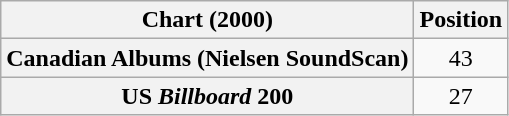<table class="wikitable plainrowheaders" style="text-align:center">
<tr>
<th>Chart (2000)</th>
<th>Position</th>
</tr>
<tr>
<th scope="row">Canadian Albums (Nielsen SoundScan)</th>
<td>43</td>
</tr>
<tr>
<th scope="row">US <em>Billboard</em> 200</th>
<td>27</td>
</tr>
</table>
